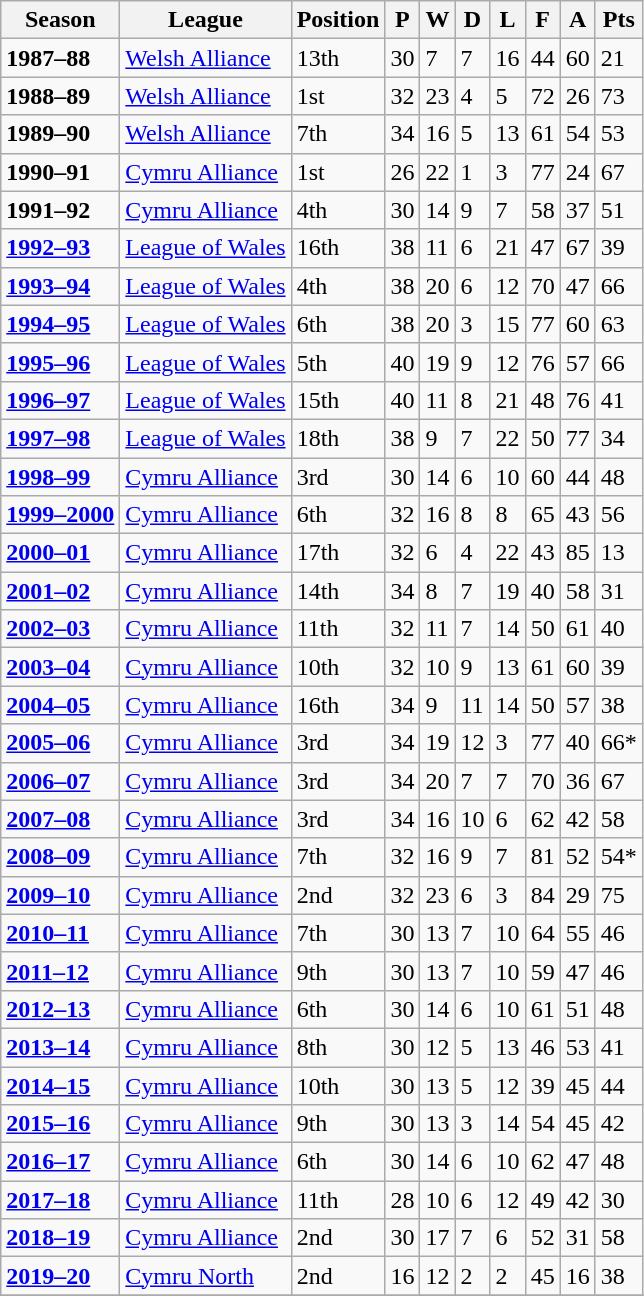<table class="wikitable">
<tr>
<th>Season</th>
<th>League</th>
<th>Position</th>
<th>P</th>
<th>W</th>
<th>D</th>
<th>L</th>
<th>F</th>
<th>A</th>
<th>Pts</th>
</tr>
<tr>
<td><strong>1987–88</strong></td>
<td><a href='#'>Welsh Alliance</a></td>
<td>13th</td>
<td>30</td>
<td>7</td>
<td>7</td>
<td>16</td>
<td>44</td>
<td>60</td>
<td>21</td>
</tr>
<tr>
<td><strong>1988–89</strong></td>
<td><a href='#'>Welsh Alliance</a></td>
<td>1st</td>
<td>32</td>
<td>23</td>
<td>4</td>
<td>5</td>
<td>72</td>
<td>26</td>
<td>73</td>
</tr>
<tr>
<td><strong>1989–90</strong></td>
<td><a href='#'>Welsh Alliance</a></td>
<td>7th</td>
<td>34</td>
<td>16</td>
<td>5</td>
<td>13</td>
<td>61</td>
<td>54</td>
<td>53</td>
</tr>
<tr>
<td><strong>1990–91</strong></td>
<td><a href='#'>Cymru Alliance</a></td>
<td>1st</td>
<td>26</td>
<td>22</td>
<td>1</td>
<td>3</td>
<td>77</td>
<td>24</td>
<td>67</td>
</tr>
<tr>
<td><strong>1991–92</strong></td>
<td><a href='#'>Cymru Alliance</a></td>
<td>4th</td>
<td>30</td>
<td>14</td>
<td>9</td>
<td>7</td>
<td>58</td>
<td>37</td>
<td>51</td>
</tr>
<tr>
<td><strong><a href='#'>1992–93</a></strong></td>
<td><a href='#'>League of Wales</a></td>
<td>16th</td>
<td>38</td>
<td>11</td>
<td>6</td>
<td>21</td>
<td>47</td>
<td>67</td>
<td>39</td>
</tr>
<tr>
<td><strong><a href='#'>1993–94</a></strong></td>
<td><a href='#'>League of Wales</a></td>
<td>4th</td>
<td>38</td>
<td>20</td>
<td>6</td>
<td>12</td>
<td>70</td>
<td>47</td>
<td>66</td>
</tr>
<tr>
<td><strong><a href='#'>1994–95</a></strong></td>
<td><a href='#'>League of Wales</a></td>
<td>6th</td>
<td>38</td>
<td>20</td>
<td>3</td>
<td>15</td>
<td>77</td>
<td>60</td>
<td>63</td>
</tr>
<tr>
<td><strong><a href='#'>1995–96</a></strong></td>
<td><a href='#'>League of Wales</a></td>
<td>5th</td>
<td>40</td>
<td>19</td>
<td>9</td>
<td>12</td>
<td>76</td>
<td>57</td>
<td>66</td>
</tr>
<tr>
<td><strong><a href='#'>1996–97</a></strong></td>
<td><a href='#'>League of Wales</a></td>
<td>15th</td>
<td>40</td>
<td>11</td>
<td>8</td>
<td>21</td>
<td>48</td>
<td>76</td>
<td>41</td>
</tr>
<tr>
<td><strong><a href='#'>1997–98</a></strong></td>
<td><a href='#'>League of Wales</a></td>
<td>18th</td>
<td>38</td>
<td>9</td>
<td>7</td>
<td>22</td>
<td>50</td>
<td>77</td>
<td>34</td>
</tr>
<tr>
<td><strong><a href='#'>1998–99</a></strong></td>
<td><a href='#'>Cymru Alliance</a></td>
<td>3rd</td>
<td>30</td>
<td>14</td>
<td>6</td>
<td>10</td>
<td>60</td>
<td>44</td>
<td>48</td>
</tr>
<tr>
<td><strong><a href='#'>1999–2000</a></strong></td>
<td><a href='#'>Cymru Alliance</a></td>
<td>6th</td>
<td>32</td>
<td>16</td>
<td>8</td>
<td>8</td>
<td>65</td>
<td>43</td>
<td>56</td>
</tr>
<tr>
<td><strong><a href='#'>2000–01</a></strong></td>
<td><a href='#'>Cymru Alliance</a></td>
<td>17th</td>
<td>32</td>
<td>6</td>
<td>4</td>
<td>22</td>
<td>43</td>
<td>85</td>
<td>13</td>
</tr>
<tr>
<td><strong><a href='#'>2001–02</a></strong></td>
<td><a href='#'>Cymru Alliance</a></td>
<td>14th</td>
<td>34</td>
<td>8</td>
<td>7</td>
<td>19</td>
<td>40</td>
<td>58</td>
<td>31</td>
</tr>
<tr>
<td><strong><a href='#'>2002–03</a></strong></td>
<td><a href='#'>Cymru Alliance</a></td>
<td>11th</td>
<td>32</td>
<td>11</td>
<td>7</td>
<td>14</td>
<td>50</td>
<td>61</td>
<td>40</td>
</tr>
<tr>
<td><strong><a href='#'>2003–04</a></strong></td>
<td><a href='#'>Cymru Alliance</a></td>
<td>10th</td>
<td>32</td>
<td>10</td>
<td>9</td>
<td>13</td>
<td>61</td>
<td>60</td>
<td>39</td>
</tr>
<tr>
<td><strong><a href='#'>2004–05</a></strong></td>
<td><a href='#'>Cymru Alliance</a></td>
<td>16th</td>
<td>34</td>
<td>9</td>
<td>11</td>
<td>14</td>
<td>50</td>
<td>57</td>
<td>38</td>
</tr>
<tr>
<td><strong><a href='#'>2005–06</a></strong></td>
<td><a href='#'>Cymru Alliance</a></td>
<td>3rd</td>
<td>34</td>
<td>19</td>
<td>12</td>
<td>3</td>
<td>77</td>
<td>40</td>
<td>66*</td>
</tr>
<tr>
<td><strong><a href='#'>2006–07</a></strong></td>
<td><a href='#'>Cymru Alliance</a></td>
<td>3rd</td>
<td>34</td>
<td>20</td>
<td>7</td>
<td>7</td>
<td>70</td>
<td>36</td>
<td>67</td>
</tr>
<tr>
<td><strong><a href='#'>2007–08</a></strong></td>
<td><a href='#'>Cymru Alliance</a></td>
<td>3rd</td>
<td>34</td>
<td>16</td>
<td>10</td>
<td>6</td>
<td>62</td>
<td>42</td>
<td>58</td>
</tr>
<tr>
<td><strong><a href='#'>2008–09</a></strong></td>
<td><a href='#'>Cymru Alliance</a></td>
<td>7th</td>
<td>32</td>
<td>16</td>
<td>9</td>
<td>7</td>
<td>81</td>
<td>52</td>
<td>54*</td>
</tr>
<tr>
<td><strong><a href='#'>2009–10</a></strong></td>
<td><a href='#'>Cymru Alliance</a></td>
<td>2nd</td>
<td>32</td>
<td>23</td>
<td>6</td>
<td>3</td>
<td>84</td>
<td>29</td>
<td>75</td>
</tr>
<tr>
<td><strong><a href='#'>2010–11</a></strong></td>
<td><a href='#'>Cymru Alliance</a></td>
<td>7th</td>
<td>30</td>
<td>13</td>
<td>7</td>
<td>10</td>
<td>64</td>
<td>55</td>
<td>46</td>
</tr>
<tr>
<td><strong><a href='#'>2011–12</a></strong></td>
<td><a href='#'>Cymru Alliance</a></td>
<td>9th</td>
<td>30</td>
<td>13</td>
<td>7</td>
<td>10</td>
<td>59</td>
<td>47</td>
<td>46</td>
</tr>
<tr>
<td><strong><a href='#'>2012–13</a></strong></td>
<td><a href='#'>Cymru Alliance</a></td>
<td>6th</td>
<td>30</td>
<td>14</td>
<td>6</td>
<td>10</td>
<td>61</td>
<td>51</td>
<td>48</td>
</tr>
<tr>
<td><strong><a href='#'>2013–14</a></strong></td>
<td><a href='#'>Cymru Alliance</a></td>
<td>8th</td>
<td>30</td>
<td>12</td>
<td>5</td>
<td>13</td>
<td>46</td>
<td>53</td>
<td>41</td>
</tr>
<tr>
<td><strong><a href='#'>2014–15</a></strong></td>
<td><a href='#'>Cymru Alliance</a></td>
<td>10th</td>
<td>30</td>
<td>13</td>
<td>5</td>
<td>12</td>
<td>39</td>
<td>45</td>
<td>44</td>
</tr>
<tr>
<td><strong><a href='#'>2015–16</a></strong></td>
<td><a href='#'>Cymru Alliance</a></td>
<td>9th</td>
<td>30</td>
<td>13</td>
<td>3</td>
<td>14</td>
<td>54</td>
<td>45</td>
<td>42</td>
</tr>
<tr>
<td><strong><a href='#'>2016–17</a></strong></td>
<td><a href='#'>Cymru Alliance</a></td>
<td>6th</td>
<td>30</td>
<td>14</td>
<td>6</td>
<td>10</td>
<td>62</td>
<td>47</td>
<td>48</td>
</tr>
<tr>
<td><strong><a href='#'>2017–18</a></strong></td>
<td><a href='#'>Cymru Alliance</a></td>
<td>11th</td>
<td>28</td>
<td>10</td>
<td>6</td>
<td>12</td>
<td>49</td>
<td>42</td>
<td>30</td>
</tr>
<tr>
<td><strong><a href='#'>2018–19</a></strong></td>
<td><a href='#'>Cymru Alliance</a></td>
<td>2nd</td>
<td>30</td>
<td>17</td>
<td>7</td>
<td>6</td>
<td>52</td>
<td>31</td>
<td>58</td>
</tr>
<tr>
<td><strong><a href='#'>2019–20</a></strong></td>
<td><a href='#'>Cymru North</a></td>
<td>2nd</td>
<td>16</td>
<td>12</td>
<td>2</td>
<td>2</td>
<td>45</td>
<td>16</td>
<td>38</td>
</tr>
<tr>
</tr>
</table>
